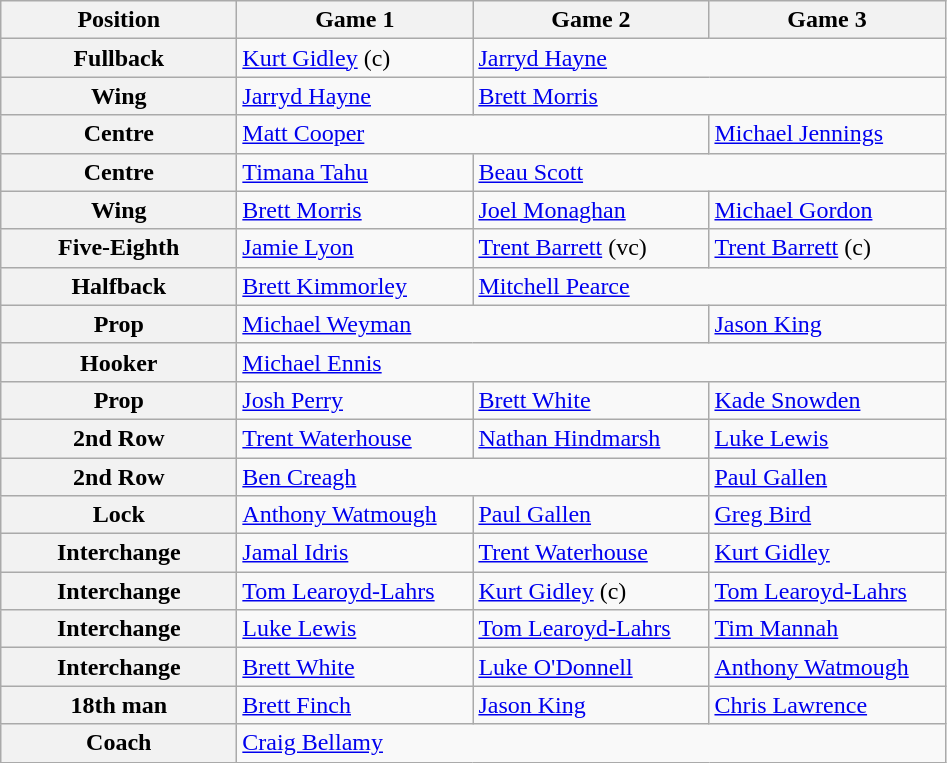<table class="wikitable">
<tr>
<th width="150">Position</th>
<th width="150">Game 1</th>
<th width="150">Game 2</th>
<th width="150">Game 3</th>
</tr>
<tr>
<th>Fullback</th>
<td colspan="1"> <a href='#'>Kurt Gidley</a> (c)</td>
<td colspan="2"> <a href='#'>Jarryd Hayne</a></td>
</tr>
<tr>
<th>Wing</th>
<td colspan="1"> <a href='#'>Jarryd Hayne</a></td>
<td colspan="2"> <a href='#'>Brett Morris</a></td>
</tr>
<tr>
<th>Centre</th>
<td colspan="2"> <a href='#'>Matt Cooper</a></td>
<td colspan="1"> <a href='#'>Michael Jennings</a></td>
</tr>
<tr>
<th>Centre</th>
<td colspan="1"> <a href='#'>Timana Tahu</a></td>
<td colspan="2"> <a href='#'>Beau Scott</a></td>
</tr>
<tr>
<th>Wing</th>
<td colspan="1"> <a href='#'>Brett Morris</a></td>
<td colspan="1"> <a href='#'>Joel Monaghan</a></td>
<td colspan="1"> <a href='#'>Michael Gordon</a></td>
</tr>
<tr>
<th>Five-Eighth</th>
<td colspan="1"> <a href='#'>Jamie Lyon</a></td>
<td colspan="1"> <a href='#'>Trent Barrett</a> (vc)</td>
<td colspan="1"> <a href='#'>Trent Barrett</a> (c)</td>
</tr>
<tr>
<th>Halfback</th>
<td colspan="1"> <a href='#'>Brett Kimmorley</a></td>
<td colspan="2"> <a href='#'>Mitchell Pearce</a></td>
</tr>
<tr>
<th>Prop</th>
<td colspan="2"> <a href='#'>Michael Weyman</a></td>
<td colspan="1"> <a href='#'>Jason King</a></td>
</tr>
<tr>
<th>Hooker</th>
<td colspan="3"> <a href='#'>Michael Ennis</a></td>
</tr>
<tr>
<th>Prop</th>
<td colspan="1"> <a href='#'>Josh Perry</a></td>
<td colspan="1"> <a href='#'>Brett White</a></td>
<td colspan="1"> <a href='#'>Kade Snowden</a></td>
</tr>
<tr>
<th>2nd Row</th>
<td colspan="1"> <a href='#'>Trent Waterhouse</a></td>
<td colspan="1"> <a href='#'>Nathan Hindmarsh</a></td>
<td colspan="1"> <a href='#'>Luke Lewis</a></td>
</tr>
<tr>
<th>2nd Row</th>
<td colspan="2"> <a href='#'>Ben Creagh</a></td>
<td colspan="1"> <a href='#'>Paul Gallen</a></td>
</tr>
<tr>
<th>Lock</th>
<td colspan="1"> <a href='#'>Anthony Watmough</a></td>
<td colspan="1"> <a href='#'>Paul Gallen</a></td>
<td colspan="1"> <a href='#'>Greg Bird</a></td>
</tr>
<tr>
<th>Interchange</th>
<td colspan="1"> <a href='#'>Jamal Idris</a></td>
<td colspan="1"> <a href='#'>Trent Waterhouse</a></td>
<td colspan="1"> <a href='#'>Kurt Gidley</a></td>
</tr>
<tr>
<th>Interchange</th>
<td colspan="1"> <a href='#'>Tom Learoyd-Lahrs</a></td>
<td colspan="1"> <a href='#'>Kurt Gidley</a> (c)</td>
<td colspan="1"> <a href='#'>Tom Learoyd-Lahrs</a></td>
</tr>
<tr>
<th>Interchange</th>
<td colspan="1"> <a href='#'>Luke Lewis</a></td>
<td colspan="1"> <a href='#'>Tom Learoyd-Lahrs</a></td>
<td colspan="1"> <a href='#'>Tim Mannah</a></td>
</tr>
<tr>
<th>Interchange</th>
<td colspan="1"> <a href='#'>Brett White</a></td>
<td colspan="1"> <a href='#'>Luke O'Donnell</a></td>
<td colspan="1"> <a href='#'>Anthony Watmough</a></td>
</tr>
<tr>
<th>18th man </th>
<td colspan="1">  <a href='#'>Brett Finch</a></td>
<td colspan="1"> <a href='#'>Jason King</a></td>
<td colspan="1"> <a href='#'>Chris Lawrence</a></td>
</tr>
<tr>
<th>Coach</th>
<td colspan="3"> <a href='#'>Craig Bellamy</a></td>
</tr>
</table>
